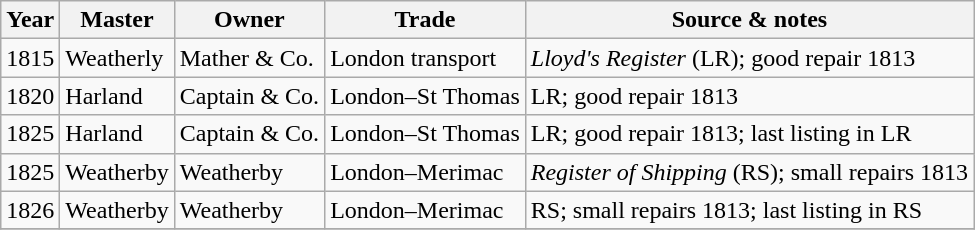<table class="sortable wikitable">
<tr>
<th>Year</th>
<th>Master</th>
<th>Owner</th>
<th>Trade</th>
<th>Source & notes</th>
</tr>
<tr>
<td>1815</td>
<td>Weatherly</td>
<td>Mather & Co.</td>
<td>London transport</td>
<td><em>Lloyd's Register</em> (LR); good repair 1813</td>
</tr>
<tr>
<td>1820</td>
<td>Harland</td>
<td>Captain & Co.</td>
<td>London–St Thomas</td>
<td>LR; good repair 1813</td>
</tr>
<tr>
<td>1825</td>
<td>Harland</td>
<td>Captain & Co.</td>
<td>London–St Thomas</td>
<td>LR; good repair 1813; last listing in LR</td>
</tr>
<tr>
<td>1825</td>
<td>Weatherby</td>
<td>Weatherby</td>
<td>London–Merimac</td>
<td><em>Register of Shipping</em> (RS); small repairs 1813</td>
</tr>
<tr>
<td>1826</td>
<td>Weatherby</td>
<td>Weatherby</td>
<td>London–Merimac</td>
<td>RS; small repairs 1813; last listing in RS</td>
</tr>
<tr>
</tr>
</table>
